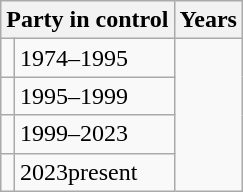<table class="wikitable">
<tr>
<th colspan=2>Party in control</th>
<th>Years</th>
</tr>
<tr>
<td></td>
<td>1974–1995</td>
</tr>
<tr>
<td></td>
<td>1995–1999</td>
</tr>
<tr>
<td></td>
<td>1999–2023</td>
</tr>
<tr>
<td></td>
<td>2023present</td>
</tr>
</table>
